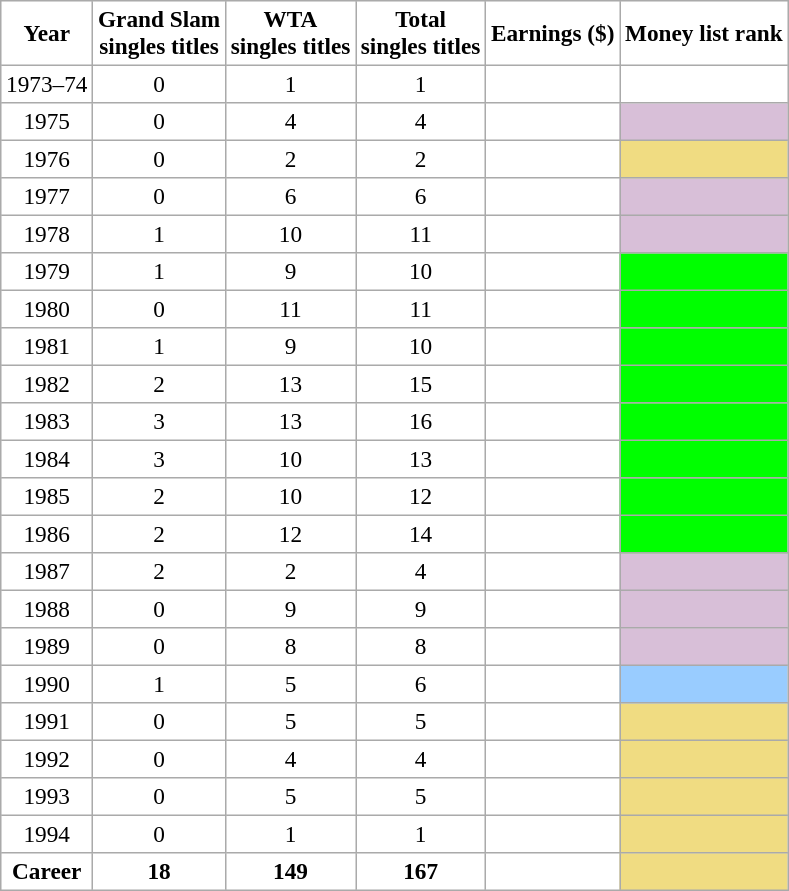<table cellpadding=3 cellspacing=0 border=1 style="font-size: 97%;text-align:center; border: #aaa solid 1px; border-collapse: collapse;">
<tr>
<th>Year</th>
<th>Grand Slam<br>singles titles</th>
<th>WTA<br>singles titles</th>
<th>Total<br>singles titles</th>
<th>Earnings ($)</th>
<th>Money list rank</th>
</tr>
<tr>
<td>1973–74</td>
<td>0</td>
<td>1</td>
<td>1</td>
<td align=right></td>
<td></td>
</tr>
<tr>
<td>1975</td>
<td>0</td>
<td>4</td>
<td>4</td>
<td align=right></td>
<td bgcolor=D8BFD8></td>
</tr>
<tr>
<td>1976</td>
<td>0</td>
<td>2</td>
<td>2</td>
<td align=right></td>
<td bgcolor=F0DC82></td>
</tr>
<tr>
<td>1977</td>
<td>0</td>
<td>6</td>
<td>6</td>
<td align=right></td>
<td bgcolor=D8BFD8></td>
</tr>
<tr>
<td>1978</td>
<td>1</td>
<td>10</td>
<td>11</td>
<td align=right></td>
<td bgcolor=D8BFD8></td>
</tr>
<tr>
<td>1979</td>
<td>1</td>
<td>9</td>
<td>10</td>
<td align=right></td>
<td bgcolor=00ff00></td>
</tr>
<tr>
<td>1980</td>
<td>0</td>
<td>11</td>
<td>11</td>
<td align=right></td>
<td bgcolor=00ff00></td>
</tr>
<tr>
<td>1981</td>
<td>1</td>
<td>9</td>
<td>10</td>
<td align=right></td>
<td bgcolor=00ff00></td>
</tr>
<tr>
<td>1982</td>
<td>2</td>
<td>13</td>
<td>15</td>
<td align=right></td>
<td bgcolor=00ff00></td>
</tr>
<tr>
<td>1983</td>
<td>3</td>
<td>13</td>
<td>16</td>
<td align=right></td>
<td bgcolor=00ff00></td>
</tr>
<tr>
<td>1984</td>
<td>3</td>
<td>10</td>
<td>13</td>
<td align=right></td>
<td bgcolor=00ff00></td>
</tr>
<tr>
<td>1985</td>
<td>2</td>
<td>10</td>
<td>12</td>
<td align=right></td>
<td bgcolor=00ff00></td>
</tr>
<tr>
<td>1986</td>
<td>2</td>
<td>12</td>
<td>14</td>
<td align=right></td>
<td bgcolor=00ff00></td>
</tr>
<tr>
<td>1987</td>
<td>2</td>
<td>2</td>
<td>4</td>
<td align=right></td>
<td bgcolor=D8BFD8></td>
</tr>
<tr>
<td>1988</td>
<td>0</td>
<td>9</td>
<td>9</td>
<td align=right></td>
<td bgcolor=D8BFD8></td>
</tr>
<tr>
<td>1989</td>
<td>0</td>
<td>8</td>
<td>8</td>
<td align=right></td>
<td bgcolor=D8BFD8></td>
</tr>
<tr>
<td>1990</td>
<td>1</td>
<td>5</td>
<td>6</td>
<td align=right></td>
<td bgcolor=99ccff></td>
</tr>
<tr>
<td>1991</td>
<td>0</td>
<td>5</td>
<td>5</td>
<td align=right> </td>
<td bgcolor=F0DC82> </td>
</tr>
<tr>
<td>1992</td>
<td>0</td>
<td>4</td>
<td>4</td>
<td align=right></td>
<td bgcolor=F0DC82></td>
</tr>
<tr>
<td>1993</td>
<td>0</td>
<td>5</td>
<td>5</td>
<td align=right> </td>
<td bgcolor=F0DC82> </td>
</tr>
<tr>
<td>1994</td>
<td>0</td>
<td>1</td>
<td>1</td>
<td align=right></td>
<td bgcolor=F0DC82></td>
</tr>
<tr>
<th>Career</th>
<th>18</th>
<th>149</th>
<th>167</th>
<th></th>
<th bgcolor=F0DC82></th>
</tr>
</table>
